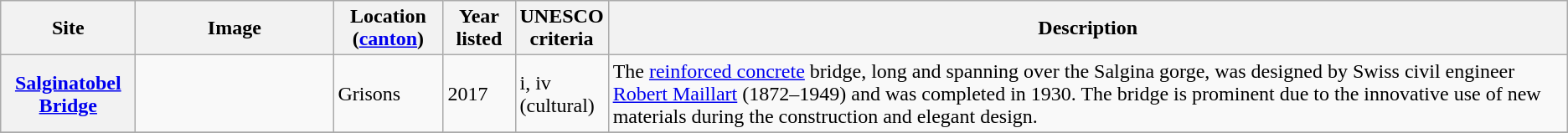<table class="wikitable sortable plainrowheaders">
<tr>
<th style="width:100px;" scope="col">Site</th>
<th class="unsortable" style="width:150px;" scope="col">Image</th>
<th style="width:80px;" scope="col">Location (<a href='#'>canton</a>)</th>
<th style="width:50px;" scope="col">Year listed</th>
<th style="width:60px;" scope="col">UNESCO criteria</th>
<th scope="col" class="unsortable">Description</th>
</tr>
<tr>
<th scope="row"><a href='#'>Salginatobel Bridge</a></th>
<td></td>
<td>Grisons</td>
<td>2017</td>
<td>i, iv (cultural)</td>
<td>The <a href='#'>reinforced concrete</a> bridge,  long and spanning  over the Salgina gorge, was designed by Swiss civil engineer <a href='#'>Robert Maillart</a> (1872–1949) and was completed in 1930. The bridge is prominent due to the innovative use of new materials during the construction and elegant design.</td>
</tr>
<tr>
</tr>
</table>
